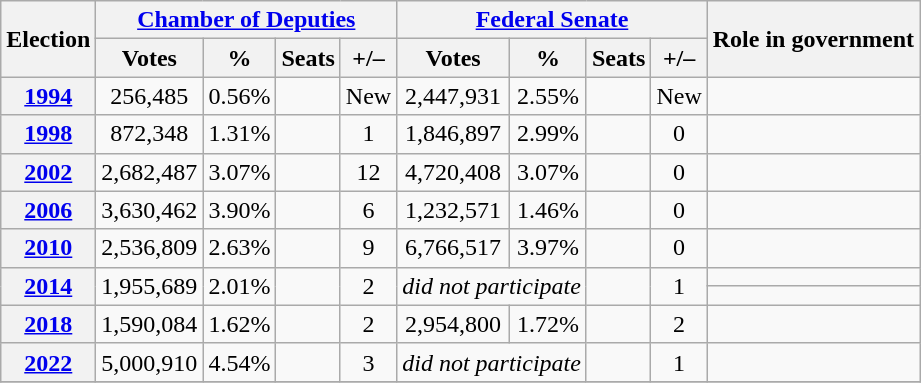<table class=wikitable style=text-align:center>
<tr>
<th rowspan="2">Election</th>
<th colspan="4"><a href='#'>Chamber of Deputies</a></th>
<th colspan="4"><a href='#'>Federal Senate</a></th>
<th rowspan="2"><strong>Role in government</strong></th>
</tr>
<tr>
<th><strong>Votes</strong></th>
<th><strong>%</strong></th>
<th><strong>Seats</strong></th>
<th>+/–</th>
<th><strong>Votes</strong></th>
<th><strong>%</strong></th>
<th><strong>Seats</strong></th>
<th>+/–</th>
</tr>
<tr>
<th><a href='#'>1994</a></th>
<td align="center">256,485</td>
<td align="center">0.56%</td>
<td style="text-align:center;"></td>
<td>New</td>
<td align="center">2,447,931</td>
<td align="center">2.55%</td>
<td style="text-align:center;"></td>
<td>New</td>
<td></td>
</tr>
<tr>
<th><a href='#'>1998</a></th>
<td align="center">872,348</td>
<td align="center">1.31%</td>
<td style="text-align:center;"></td>
<td> 1</td>
<td align="center">1,846,897</td>
<td align="center">2.99%</td>
<td style="text-align:center;"></td>
<td> 0</td>
<td></td>
</tr>
<tr>
<th><a href='#'>2002</a></th>
<td align="center">2,682,487</td>
<td align="center">3.07%</td>
<td style="text-align:center;"></td>
<td> 12</td>
<td align="center">4,720,408</td>
<td align="center">3.07%</td>
<td style="text-align:center;"></td>
<td> 0</td>
<td></td>
</tr>
<tr>
<th><a href='#'>2006</a></th>
<td align="center">3,630,462</td>
<td align="center">3.90%</td>
<td style="text-align:center;"></td>
<td> 6</td>
<td align="center">1,232,571</td>
<td align="center">1.46%</td>
<td style="text-align:center;"></td>
<td> 0</td>
<td></td>
</tr>
<tr>
<th><a href='#'>2010</a></th>
<td align="center">2,536,809</td>
<td align="center">2.63%</td>
<td style="text-align:center;"></td>
<td> 9</td>
<td align="center">6,766,517</td>
<td align="center">3.97%</td>
<td style="text-align:center;"></td>
<td> 0</td>
<td></td>
</tr>
<tr>
<th rowspan="2"><a href='#'>2014</a></th>
<td rowspan="2" align="center">1,955,689</td>
<td rowspan="2" align="center">2.01%</td>
<td rowspan="2" style="text-align:center;"></td>
<td rowspan="2"> 2</td>
<td rowspan="2" colspan="2"><em>did not participate</em></td>
<td rowspan="2" style="text-align:center;"></td>
<td rowspan="2"> 1</td>
<td></td>
</tr>
<tr>
<td></td>
</tr>
<tr>
<th><a href='#'>2018</a></th>
<td align="center">1,590,084</td>
<td align="center">1.62%</td>
<td style="text-align:center;"></td>
<td> 2</td>
<td align="center">2,954,800</td>
<td align="center">1.72%</td>
<td style="text-align:center;"></td>
<td> 2</td>
<td></td>
</tr>
<tr>
<th><a href='#'>2022</a></th>
<td align="center">5,000,910</td>
<td align="center">4.54%</td>
<td style="text-align:center;"></td>
<td> 3</td>
<td colspan="2"><em>did not participate</em></td>
<td style="text-align:center;"></td>
<td> 1</td>
<td></td>
</tr>
<tr>
</tr>
</table>
